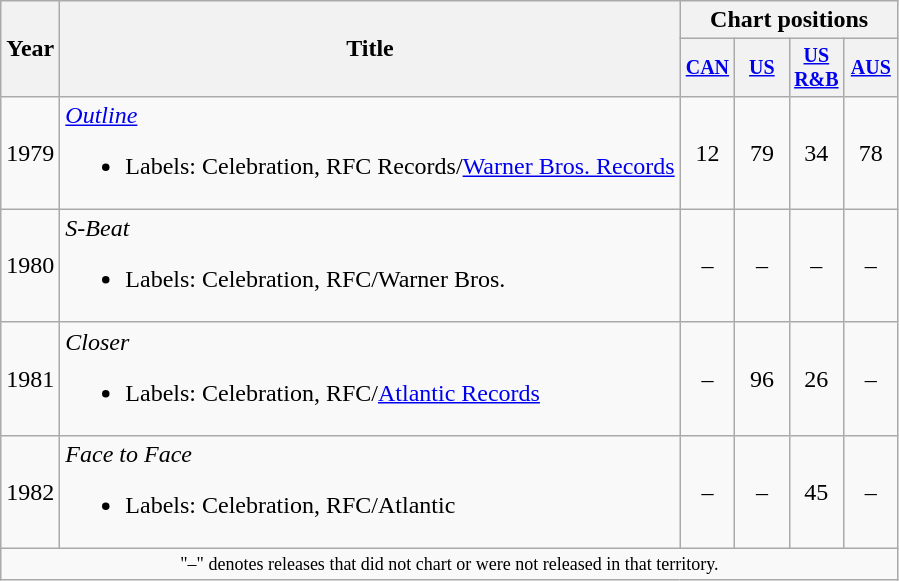<table class="wikitable" style=text-align:center;>
<tr>
<th rowspan=2>Year</th>
<th rowspan=2>Title</th>
<th colspan=4>Chart positions</th>
</tr>
<tr style="font-size:smaller;">
<th width=30><a href='#'>CAN</a></th>
<th width=30><a href='#'>US</a><br></th>
<th width=30><a href='#'>US R&B</a><br></th>
<th width=30><a href='#'>AUS</a><br></th>
</tr>
<tr>
<td>1979</td>
<td align=left><em><a href='#'>Outline</a></em><br><ul><li>Labels: Celebration, RFC Records/<a href='#'>Warner Bros. Records</a></li></ul></td>
<td>12</td>
<td>79</td>
<td>34</td>
<td>78</td>
</tr>
<tr>
<td>1980</td>
<td align=left><em>S-Beat</em><br><ul><li>Labels: Celebration, RFC/Warner Bros.</li></ul></td>
<td>–</td>
<td>–</td>
<td>–</td>
<td>–</td>
</tr>
<tr>
<td>1981</td>
<td align=left><em>Closer</em><br><ul><li>Labels: Celebration, RFC/<a href='#'>Atlantic Records</a></li></ul></td>
<td>–</td>
<td>96</td>
<td>26</td>
<td>–</td>
</tr>
<tr>
<td>1982</td>
<td align=left><em>Face to Face</em><br><ul><li>Labels: Celebration, RFC/Atlantic</li></ul></td>
<td>–</td>
<td>–</td>
<td>45</td>
<td>–</td>
</tr>
<tr>
<td colspan="7" style="text-align:center; font-size:9pt;">"–" denotes releases that did not chart or were not released in that territory.</td>
</tr>
</table>
